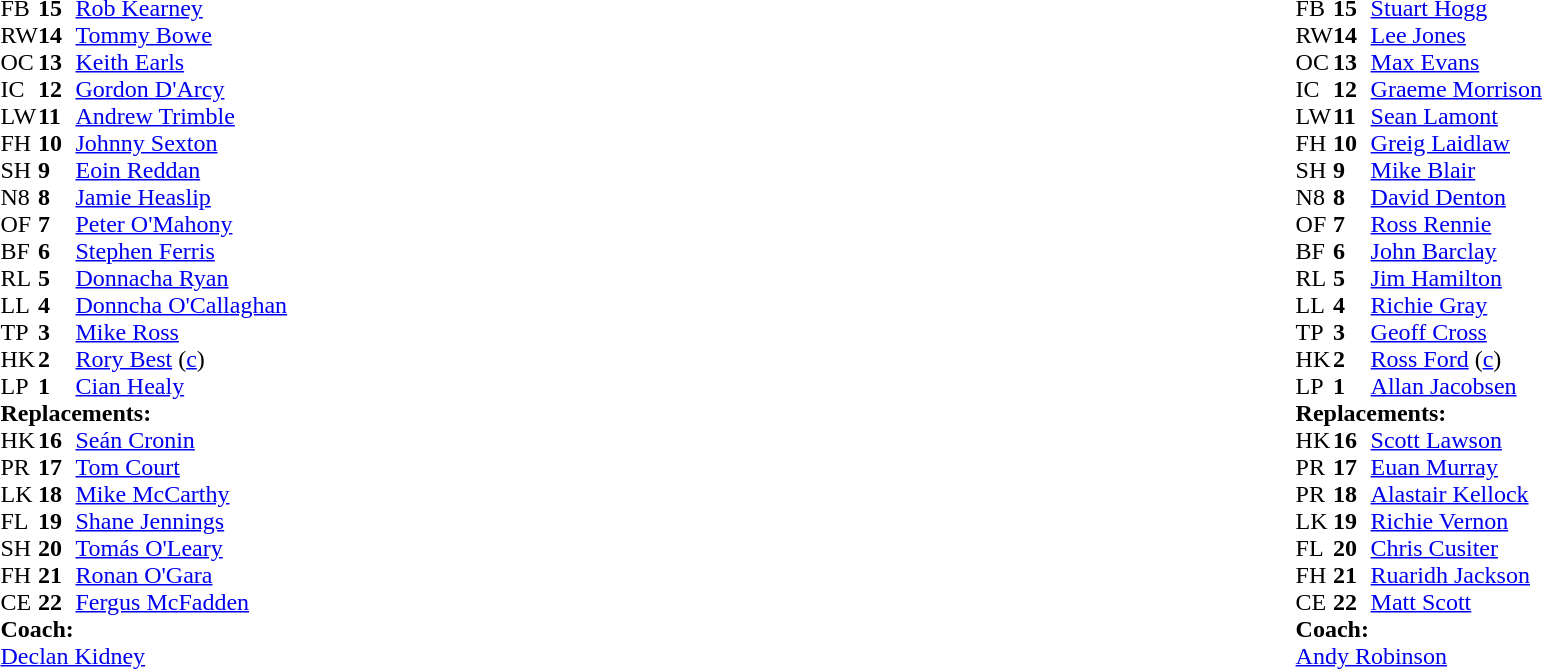<table width="100%">
<tr>
<td valign="top" width="50%"><br><table cellspacing="0" cellpadding="0">
<tr>
<th width="25"></th>
<th width="25"></th>
</tr>
<tr>
<td>FB</td>
<td><strong>15</strong></td>
<td><a href='#'>Rob Kearney</a></td>
<td></td>
<td></td>
</tr>
<tr>
<td>RW</td>
<td><strong>14</strong></td>
<td><a href='#'>Tommy Bowe</a></td>
</tr>
<tr>
<td>OC</td>
<td><strong>13</strong></td>
<td><a href='#'>Keith Earls</a></td>
</tr>
<tr>
<td>IC</td>
<td><strong>12</strong></td>
<td><a href='#'>Gordon D'Arcy</a></td>
<td></td>
<td></td>
</tr>
<tr>
<td>LW</td>
<td><strong>11</strong></td>
<td><a href='#'>Andrew Trimble</a></td>
</tr>
<tr>
<td>FH</td>
<td><strong>10</strong></td>
<td><a href='#'>Johnny Sexton</a></td>
</tr>
<tr>
<td>SH</td>
<td><strong>9</strong></td>
<td><a href='#'>Eoin Reddan</a></td>
<td></td>
<td></td>
</tr>
<tr>
<td>N8</td>
<td><strong>8</strong></td>
<td><a href='#'>Jamie Heaslip</a></td>
</tr>
<tr>
<td>OF</td>
<td><strong>7</strong></td>
<td><a href='#'>Peter O'Mahony</a></td>
<td></td>
<td></td>
</tr>
<tr>
<td>BF</td>
<td><strong>6</strong></td>
<td><a href='#'>Stephen Ferris</a></td>
</tr>
<tr>
<td>RL</td>
<td><strong>5</strong></td>
<td><a href='#'>Donnacha Ryan</a></td>
</tr>
<tr>
<td>LL</td>
<td><strong>4</strong></td>
<td><a href='#'>Donncha O'Callaghan</a></td>
<td></td>
<td></td>
</tr>
<tr>
<td>TP</td>
<td><strong>3</strong></td>
<td><a href='#'>Mike Ross</a></td>
<td></td>
<td></td>
<td></td>
<td></td>
</tr>
<tr>
<td>HK</td>
<td><strong>2</strong></td>
<td><a href='#'>Rory Best</a> (<a href='#'>c</a>)</td>
<td></td>
<td></td>
</tr>
<tr>
<td>LP</td>
<td><strong>1</strong></td>
<td><a href='#'>Cian Healy</a></td>
<td></td>
<td colspan="2"></td>
</tr>
<tr>
<td colspan=3><strong>Replacements:</strong></td>
</tr>
<tr>
<td>HK</td>
<td><strong>16</strong></td>
<td><a href='#'>Seán Cronin</a></td>
<td></td>
<td></td>
</tr>
<tr>
<td>PR</td>
<td><strong>17</strong></td>
<td><a href='#'>Tom Court</a></td>
<td></td>
<td></td>
<td></td>
<td></td>
</tr>
<tr>
<td>LK</td>
<td><strong>18</strong></td>
<td><a href='#'>Mike McCarthy</a></td>
<td></td>
<td></td>
</tr>
<tr>
<td>FL</td>
<td><strong>19</strong></td>
<td><a href='#'>Shane Jennings</a></td>
<td></td>
<td></td>
</tr>
<tr>
<td>SH</td>
<td><strong>20</strong></td>
<td><a href='#'>Tomás O'Leary</a></td>
<td></td>
<td></td>
</tr>
<tr>
<td>FH</td>
<td><strong>21</strong></td>
<td><a href='#'>Ronan O'Gara</a></td>
<td></td>
<td></td>
</tr>
<tr>
<td>CE</td>
<td><strong>22</strong></td>
<td><a href='#'>Fergus McFadden</a></td>
<td></td>
<td></td>
</tr>
<tr>
<td colspan="4"><strong>Coach:</strong></td>
</tr>
<tr>
<td colspan="4"> <a href='#'>Declan Kidney</a></td>
</tr>
</table>
</td>
<td valign="top"></td>
<td valign="top" width="50%"><br><table cellspacing="0" cellpadding="0" align="center">
<tr>
<th width="25"></th>
<th width="25"></th>
</tr>
<tr>
<td>FB</td>
<td><strong>15</strong></td>
<td><a href='#'>Stuart Hogg</a></td>
</tr>
<tr>
<td>RW</td>
<td><strong>14</strong></td>
<td><a href='#'>Lee Jones</a></td>
<td></td>
<td></td>
</tr>
<tr>
<td>OC</td>
<td><strong>13</strong></td>
<td><a href='#'>Max Evans</a></td>
<td></td>
</tr>
<tr>
<td>IC</td>
<td><strong>12</strong></td>
<td><a href='#'>Graeme Morrison</a></td>
</tr>
<tr>
<td>LW</td>
<td><strong>11</strong></td>
<td><a href='#'>Sean Lamont</a></td>
</tr>
<tr>
<td>FH</td>
<td><strong>10</strong></td>
<td><a href='#'>Greig Laidlaw</a></td>
<td></td>
<td></td>
</tr>
<tr>
<td>SH</td>
<td><strong>9</strong></td>
<td><a href='#'>Mike Blair</a></td>
<td></td>
<td></td>
</tr>
<tr>
<td>N8</td>
<td><strong>8</strong></td>
<td><a href='#'>David Denton</a></td>
</tr>
<tr>
<td>OF</td>
<td><strong>7</strong></td>
<td><a href='#'>Ross Rennie</a></td>
<td></td>
<td></td>
</tr>
<tr>
<td>BF</td>
<td><strong>6</strong></td>
<td><a href='#'>John Barclay</a></td>
</tr>
<tr>
<td>RL</td>
<td><strong>5</strong></td>
<td><a href='#'>Jim Hamilton</a></td>
<td></td>
<td></td>
</tr>
<tr>
<td>LL</td>
<td><strong>4</strong></td>
<td><a href='#'>Richie Gray</a></td>
</tr>
<tr>
<td>TP</td>
<td><strong>3</strong></td>
<td><a href='#'>Geoff Cross</a></td>
<td></td>
<td></td>
</tr>
<tr>
<td>HK</td>
<td><strong>2</strong></td>
<td><a href='#'>Ross Ford</a> (<a href='#'>c</a>)</td>
</tr>
<tr>
<td>LP</td>
<td><strong>1</strong></td>
<td><a href='#'>Allan Jacobsen</a></td>
</tr>
<tr>
<td colspan=3><strong>Replacements:</strong></td>
</tr>
<tr>
<td>HK</td>
<td><strong>16</strong></td>
<td><a href='#'>Scott Lawson</a></td>
</tr>
<tr>
<td>PR</td>
<td><strong>17</strong></td>
<td><a href='#'>Euan Murray</a></td>
<td></td>
<td></td>
</tr>
<tr>
<td>PR</td>
<td><strong>18</strong></td>
<td><a href='#'>Alastair Kellock</a></td>
<td></td>
<td></td>
</tr>
<tr>
<td>LK</td>
<td><strong>19</strong></td>
<td><a href='#'>Richie Vernon</a></td>
<td></td>
<td></td>
</tr>
<tr>
<td>FL</td>
<td><strong>20</strong></td>
<td><a href='#'>Chris Cusiter</a></td>
<td></td>
<td></td>
</tr>
<tr>
<td>FH</td>
<td><strong>21</strong></td>
<td><a href='#'>Ruaridh Jackson</a></td>
<td></td>
<td></td>
</tr>
<tr>
<td>CE</td>
<td><strong>22</strong></td>
<td><a href='#'>Matt Scott</a></td>
<td></td>
<td></td>
</tr>
<tr>
<td colspan="4"><strong>Coach:</strong></td>
</tr>
<tr>
<td colspan="4"> <a href='#'>Andy Robinson</a></td>
</tr>
</table>
</td>
</tr>
</table>
